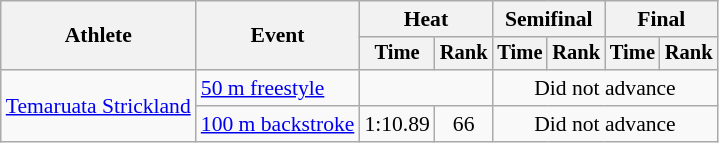<table class=wikitable style="font-size:90%">
<tr>
<th rowspan="2">Athlete</th>
<th rowspan="2">Event</th>
<th colspan="2">Heat</th>
<th colspan="2">Semifinal</th>
<th colspan="2">Final</th>
</tr>
<tr style="font-size:95%">
<th>Time</th>
<th>Rank</th>
<th>Time</th>
<th>Rank</th>
<th>Time</th>
<th>Rank</th>
</tr>
<tr align=center>
<td align=left rowspan=2><a href='#'>Temaruata Strickland</a></td>
<td align=left><a href='#'>50 m freestyle</a></td>
<td colspan=2></td>
<td colspan=4>Did not advance</td>
</tr>
<tr align=center>
<td align=left><a href='#'>100 m backstroke</a></td>
<td>1:10.89</td>
<td>66</td>
<td colspan=4>Did not advance</td>
</tr>
</table>
